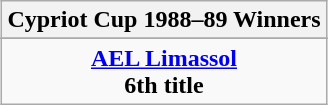<table class="wikitable" style="text-align:center;margin: 0 auto;">
<tr>
<th>Cypriot Cup 1988–89 Winners</th>
</tr>
<tr>
</tr>
<tr>
<td><strong><a href='#'>AEL Limassol</a></strong><br><strong>6th title</strong></td>
</tr>
</table>
